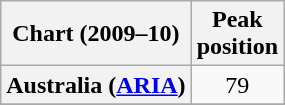<table class="wikitable sortable plainrowheaders" style="text-align:center">
<tr>
<th scope="col">Chart (2009–10)</th>
<th scope="col">Peak<br>position</th>
</tr>
<tr>
<th scope="row">Australia (<a href='#'>ARIA</a>)</th>
<td>79</td>
</tr>
<tr>
</tr>
<tr>
</tr>
<tr>
</tr>
</table>
